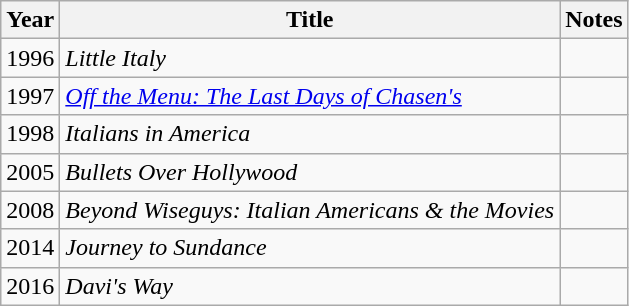<table class="wikitable sortable">
<tr>
<th>Year</th>
<th>Title</th>
<th>Notes</th>
</tr>
<tr>
<td>1996</td>
<td><em>Little Italy</em></td>
<td></td>
</tr>
<tr>
<td>1997</td>
<td><em><a href='#'>Off the Menu: The Last Days of Chasen's</a></em></td>
<td></td>
</tr>
<tr>
<td>1998</td>
<td><em>Italians in America</em></td>
<td></td>
</tr>
<tr>
<td>2005</td>
<td><em>Bullets Over Hollywood</em></td>
<td></td>
</tr>
<tr>
<td>2008</td>
<td><em>Beyond Wiseguys: Italian Americans & the Movies</em></td>
<td></td>
</tr>
<tr>
<td>2014</td>
<td><em>Journey to Sundance</em></td>
<td></td>
</tr>
<tr>
<td>2016</td>
<td><em>Davi's Way</em></td>
<td></td>
</tr>
</table>
